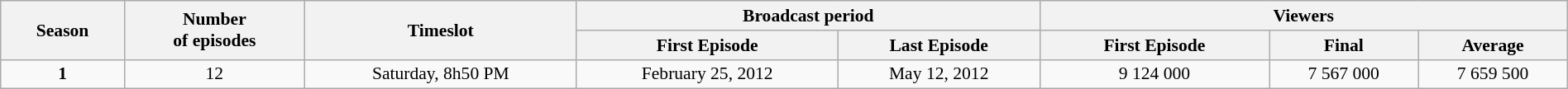<table class="wikitable" style="font-size:90%; text-align:center;" width="100%">
<tr>
<th style="padding: 0 5px;" rowspan=2>Season</th>
<th style="padding: 0 5px;" rowspan=2>Number<br>of episodes</th>
<th rowspan=2>Timeslot</th>
<th colspan=2>Broadcast period</th>
<th colspan=3>Viewers</th>
</tr>
<tr>
<th style="padding:0 8px;">First Episode</th>
<th>Last Episode</th>
<th style="padding:0 8px;">First Episode</th>
<th>Final</th>
<th>Average</th>
</tr>
<tr>
<td><strong>1</strong></td>
<td>12</td>
<td rowspan=1>Saturday, 8h50 PM</td>
<td>February 25, 2012</td>
<td>May 12, 2012</td>
<td>9 124 000 </td>
<td>7 567 000 </td>
<td>7 659 500 </td>
</tr>
</table>
